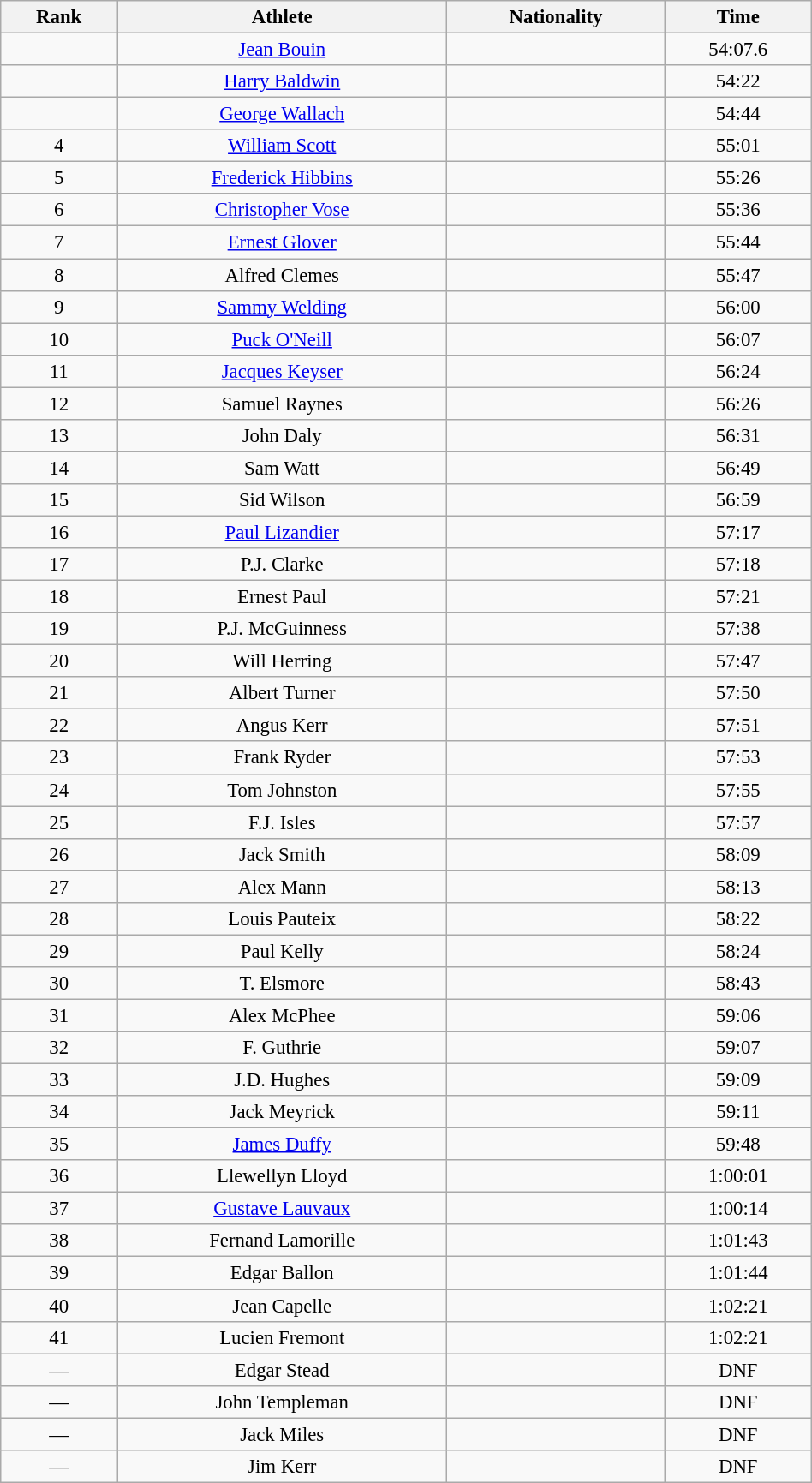<table class="wikitable sortable" style=" text-align:center; font-size:95%;" width="50%">
<tr>
<th>Rank</th>
<th>Athlete</th>
<th>Nationality</th>
<th>Time</th>
</tr>
<tr>
<td align=center></td>
<td><a href='#'>Jean Bouin</a></td>
<td></td>
<td>54:07.6</td>
</tr>
<tr>
<td align=center></td>
<td><a href='#'>Harry Baldwin</a></td>
<td></td>
<td>54:22</td>
</tr>
<tr>
<td align=center></td>
<td><a href='#'>George Wallach</a></td>
<td></td>
<td>54:44</td>
</tr>
<tr>
<td align=center>4</td>
<td><a href='#'>William Scott</a></td>
<td></td>
<td>55:01</td>
</tr>
<tr>
<td align=center>5</td>
<td><a href='#'>Frederick Hibbins</a></td>
<td></td>
<td>55:26</td>
</tr>
<tr>
<td align=center>6</td>
<td><a href='#'>Christopher Vose</a></td>
<td></td>
<td>55:36</td>
</tr>
<tr>
<td align=center>7</td>
<td><a href='#'>Ernest Glover</a></td>
<td></td>
<td>55:44</td>
</tr>
<tr>
<td align=center>8</td>
<td>Alfred Clemes</td>
<td></td>
<td>55:47</td>
</tr>
<tr>
<td align=center>9</td>
<td><a href='#'>Sammy Welding</a></td>
<td></td>
<td>56:00</td>
</tr>
<tr>
<td align=center>10</td>
<td><a href='#'>Puck O'Neill</a></td>
<td></td>
<td>56:07</td>
</tr>
<tr>
<td align=center>11</td>
<td><a href='#'>Jacques Keyser</a></td>
<td></td>
<td>56:24</td>
</tr>
<tr>
<td align=center>12</td>
<td>Samuel Raynes</td>
<td></td>
<td>56:26</td>
</tr>
<tr>
<td align=center>13</td>
<td>John Daly</td>
<td></td>
<td>56:31</td>
</tr>
<tr>
<td align=center>14</td>
<td>Sam Watt</td>
<td></td>
<td>56:49</td>
</tr>
<tr>
<td align=center>15</td>
<td>Sid Wilson</td>
<td></td>
<td>56:59</td>
</tr>
<tr>
<td align=center>16</td>
<td><a href='#'>Paul Lizandier</a></td>
<td></td>
<td>57:17</td>
</tr>
<tr>
<td align=center>17</td>
<td>P.J. Clarke</td>
<td></td>
<td>57:18</td>
</tr>
<tr>
<td align=center>18</td>
<td>Ernest Paul</td>
<td></td>
<td>57:21</td>
</tr>
<tr>
<td align=center>19</td>
<td>P.J. McGuinness</td>
<td></td>
<td>57:38</td>
</tr>
<tr>
<td align=center>20</td>
<td>Will Herring</td>
<td></td>
<td>57:47</td>
</tr>
<tr>
<td align=center>21</td>
<td>Albert Turner</td>
<td></td>
<td>57:50</td>
</tr>
<tr>
<td align=center>22</td>
<td>Angus Kerr</td>
<td></td>
<td>57:51</td>
</tr>
<tr>
<td align=center>23</td>
<td>Frank Ryder</td>
<td></td>
<td>57:53</td>
</tr>
<tr>
<td align=center>24</td>
<td>Tom Johnston</td>
<td></td>
<td>57:55</td>
</tr>
<tr>
<td align=center>25</td>
<td>F.J. Isles</td>
<td></td>
<td>57:57</td>
</tr>
<tr>
<td align=center>26</td>
<td>Jack Smith</td>
<td></td>
<td>58:09</td>
</tr>
<tr>
<td align=center>27</td>
<td>Alex Mann</td>
<td></td>
<td>58:13</td>
</tr>
<tr>
<td align=center>28</td>
<td>Louis Pauteix</td>
<td></td>
<td>58:22</td>
</tr>
<tr>
<td align=center>29</td>
<td>Paul Kelly</td>
<td></td>
<td>58:24</td>
</tr>
<tr>
<td align=center>30</td>
<td>T. Elsmore</td>
<td></td>
<td>58:43</td>
</tr>
<tr>
<td align=center>31</td>
<td>Alex McPhee</td>
<td></td>
<td>59:06</td>
</tr>
<tr>
<td align=center>32</td>
<td>F. Guthrie</td>
<td></td>
<td>59:07</td>
</tr>
<tr>
<td align=center>33</td>
<td>J.D. Hughes</td>
<td></td>
<td>59:09</td>
</tr>
<tr>
<td align=center>34</td>
<td>Jack Meyrick</td>
<td></td>
<td>59:11</td>
</tr>
<tr>
<td align=center>35</td>
<td><a href='#'>James Duffy</a></td>
<td></td>
<td>59:48</td>
</tr>
<tr>
<td align=center>36</td>
<td>Llewellyn Lloyd</td>
<td></td>
<td>1:00:01</td>
</tr>
<tr>
<td align=center>37</td>
<td><a href='#'>Gustave Lauvaux</a></td>
<td></td>
<td>1:00:14</td>
</tr>
<tr>
<td align=center>38</td>
<td>Fernand Lamorille</td>
<td></td>
<td>1:01:43</td>
</tr>
<tr>
<td align=center>39</td>
<td>Edgar Ballon</td>
<td></td>
<td>1:01:44</td>
</tr>
<tr>
<td align=center>40</td>
<td>Jean Capelle</td>
<td></td>
<td>1:02:21</td>
</tr>
<tr>
<td align=center>41</td>
<td>Lucien Fremont</td>
<td></td>
<td>1:02:21</td>
</tr>
<tr>
<td align=center>—</td>
<td>Edgar Stead</td>
<td></td>
<td>DNF</td>
</tr>
<tr>
<td align=center>—</td>
<td>John Templeman</td>
<td></td>
<td>DNF</td>
</tr>
<tr>
<td align=center>—</td>
<td>Jack Miles</td>
<td></td>
<td>DNF</td>
</tr>
<tr>
<td align=center>—</td>
<td>Jim Kerr</td>
<td></td>
<td>DNF</td>
</tr>
</table>
